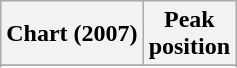<table class="wikitable sortable plainrowheaders">
<tr>
<th scope="col">Chart (2007)</th>
<th scope="col">Peak<br>position</th>
</tr>
<tr>
</tr>
<tr>
</tr>
</table>
